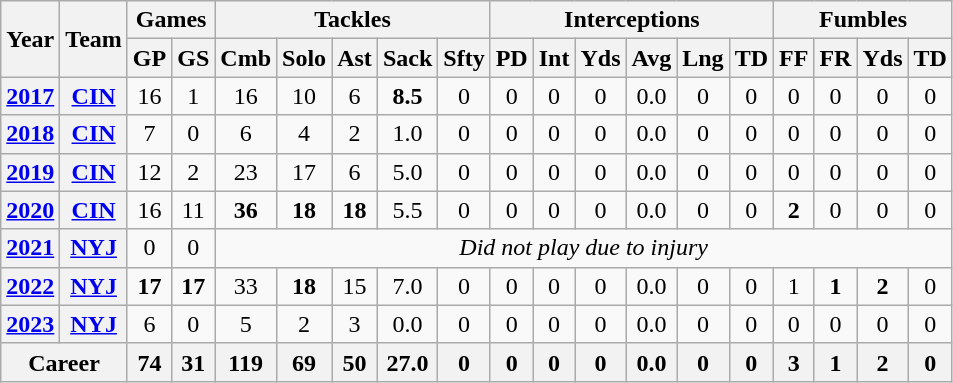<table class="wikitable" style="text-align:center;">
<tr>
<th rowspan="2">Year</th>
<th rowspan="2">Team</th>
<th colspan="2">Games</th>
<th colspan="5">Tackles</th>
<th colspan="6">Interceptions</th>
<th colspan="4">Fumbles</th>
</tr>
<tr>
<th>GP</th>
<th>GS</th>
<th>Cmb</th>
<th>Solo</th>
<th>Ast</th>
<th>Sack</th>
<th>Sfty</th>
<th>PD</th>
<th>Int</th>
<th>Yds</th>
<th>Avg</th>
<th>Lng</th>
<th>TD</th>
<th>FF</th>
<th>FR</th>
<th>Yds</th>
<th>TD</th>
</tr>
<tr>
<th><a href='#'>2017</a></th>
<th><a href='#'>CIN</a></th>
<td>16</td>
<td>1</td>
<td>16</td>
<td>10</td>
<td>6</td>
<td><strong>8.5</strong></td>
<td>0</td>
<td>0</td>
<td>0</td>
<td>0</td>
<td>0.0</td>
<td>0</td>
<td>0</td>
<td>0</td>
<td>0</td>
<td>0</td>
<td>0</td>
</tr>
<tr>
<th><a href='#'>2018</a></th>
<th><a href='#'>CIN</a></th>
<td>7</td>
<td>0</td>
<td>6</td>
<td>4</td>
<td>2</td>
<td>1.0</td>
<td>0</td>
<td>0</td>
<td>0</td>
<td>0</td>
<td>0.0</td>
<td>0</td>
<td>0</td>
<td>0</td>
<td>0</td>
<td>0</td>
<td>0</td>
</tr>
<tr>
<th><a href='#'>2019</a></th>
<th><a href='#'>CIN</a></th>
<td>12</td>
<td>2</td>
<td>23</td>
<td>17</td>
<td>6</td>
<td>5.0</td>
<td>0</td>
<td>0</td>
<td>0</td>
<td>0</td>
<td>0.0</td>
<td>0</td>
<td>0</td>
<td>0</td>
<td>0</td>
<td>0</td>
<td>0</td>
</tr>
<tr>
<th><a href='#'>2020</a></th>
<th><a href='#'>CIN</a></th>
<td>16</td>
<td>11</td>
<td><strong>36</strong></td>
<td><strong>18</strong></td>
<td><strong>18</strong></td>
<td>5.5</td>
<td>0</td>
<td>0</td>
<td>0</td>
<td>0</td>
<td>0.0</td>
<td>0</td>
<td>0</td>
<td><strong>2</strong></td>
<td>0</td>
<td>0</td>
<td>0</td>
</tr>
<tr>
<th><a href='#'>2021</a></th>
<th><a href='#'>NYJ</a></th>
<td>0</td>
<td>0</td>
<td colspan="15"><em>Did not play due to injury</em></td>
</tr>
<tr>
<th><a href='#'>2022</a></th>
<th><a href='#'>NYJ</a></th>
<td><strong>17</strong></td>
<td><strong>17</strong></td>
<td>33</td>
<td><strong>18</strong></td>
<td>15</td>
<td>7.0</td>
<td>0</td>
<td>0</td>
<td>0</td>
<td>0</td>
<td>0.0</td>
<td>0</td>
<td>0</td>
<td>1</td>
<td><strong>1</strong></td>
<td><strong>2</strong></td>
<td>0</td>
</tr>
<tr>
<th><a href='#'>2023</a></th>
<th><a href='#'>NYJ</a></th>
<td>6</td>
<td>0</td>
<td>5</td>
<td>2</td>
<td>3</td>
<td>0.0</td>
<td>0</td>
<td>0</td>
<td>0</td>
<td>0</td>
<td>0.0</td>
<td>0</td>
<td>0</td>
<td>0</td>
<td>0</td>
<td>0</td>
<td>0</td>
</tr>
<tr>
<th colspan="2">Career</th>
<th>74</th>
<th>31</th>
<th>119</th>
<th>69</th>
<th>50</th>
<th>27.0</th>
<th>0</th>
<th>0</th>
<th>0</th>
<th>0</th>
<th>0.0</th>
<th>0</th>
<th>0</th>
<th>3</th>
<th>1</th>
<th>2</th>
<th>0</th>
</tr>
</table>
